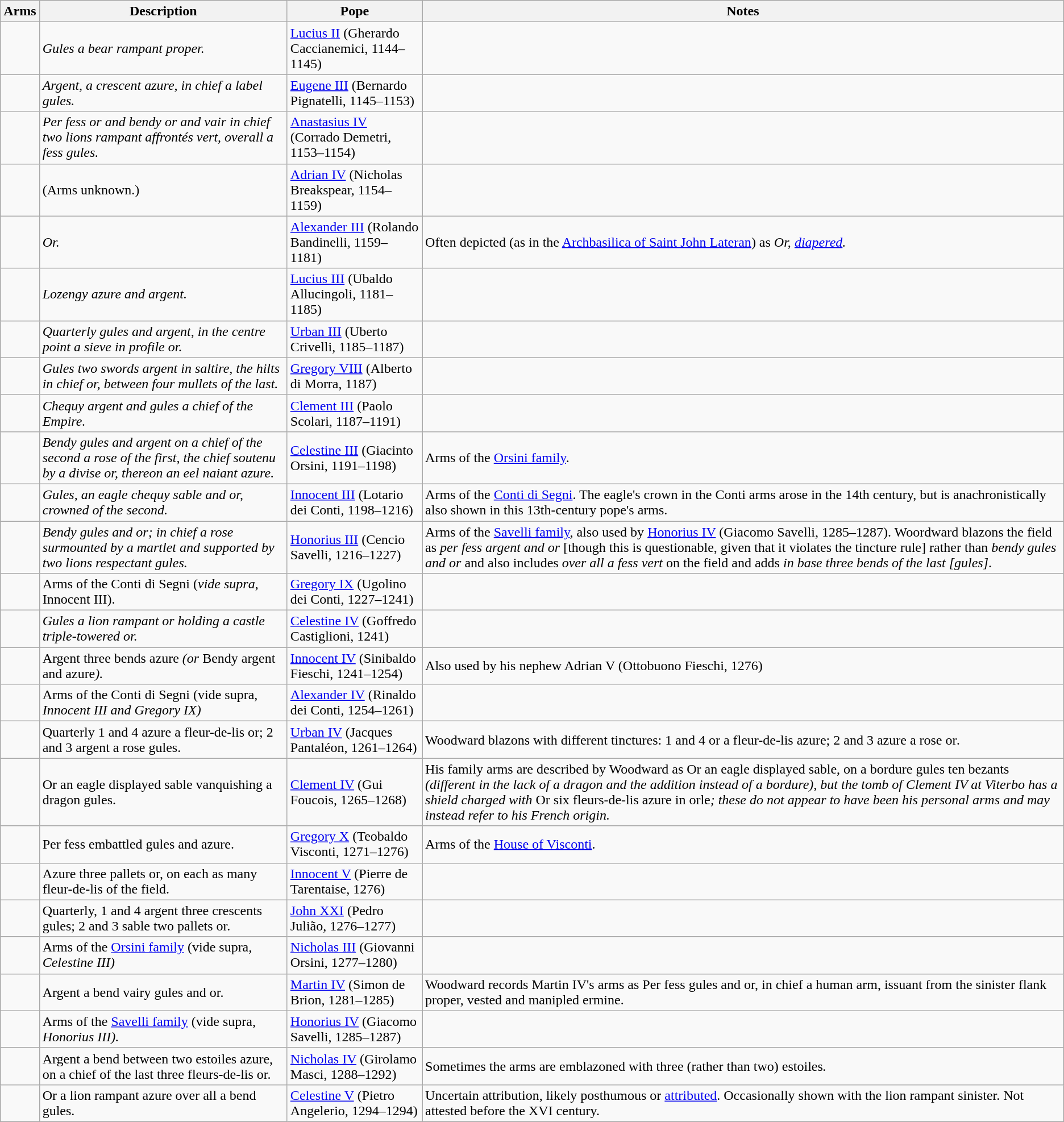<table class="wikitable">
<tr>
<th>Arms</th>
<th>Description</th>
<th>Pope</th>
<th>Notes</th>
</tr>
<tr>
<td></td>
<td><em>Gules a bear rampant proper.</em></td>
<td><a href='#'>Lucius II</a> (Gherardo Caccianemici, 1144–1145)</td>
<td></td>
</tr>
<tr>
<td></td>
<td><em>Argent, a crescent azure, in chief a label gules.</em></td>
<td><a href='#'>Eugene III</a> (Bernardo Pignatelli, 1145–1153)</td>
<td></td>
</tr>
<tr>
<td></td>
<td><em>Per fess or and bendy or and vair in chief two lions rampant affrontés vert, overall a fess gules.</em></td>
<td><a href='#'>Anastasius IV</a> (Corrado Demetri, 1153–1154)</td>
<td></td>
</tr>
<tr>
<td></td>
<td>(Arms unknown.)</td>
<td><a href='#'>Adrian IV</a> (Nicholas Breakspear, 1154–1159)</td>
<td></td>
</tr>
<tr>
<td></td>
<td><em>Or.</em></td>
<td><a href='#'>Alexander III</a> (Rolando Bandinelli, 1159–1181)</td>
<td>Often depicted (as in the <a href='#'>Archbasilica of Saint John Lateran</a>) as <em>Or, <a href='#'>diapered</a>.</em></td>
</tr>
<tr>
<td></td>
<td><em>Lozengy azure and argent.</em></td>
<td><a href='#'>Lucius III</a> (Ubaldo Allucingoli, 1181–1185)</td>
<td></td>
</tr>
<tr>
<td></td>
<td><em>Quarterly gules and argent, in the centre point a sieve in profile or.</em></td>
<td><a href='#'>Urban III</a> (Uberto Crivelli, 1185–1187)</td>
<td></td>
</tr>
<tr>
<td></td>
<td><em>Gules two swords argent in saltire, the hilts in chief or, between four mullets of the last.</em></td>
<td><a href='#'>Gregory VIII</a> (Alberto di Morra, 1187)</td>
<td></td>
</tr>
<tr>
<td></td>
<td><em>Chequy argent and gules a chief of the Empire.</em></td>
<td><a href='#'>Clement III</a> (Paolo Scolari, 1187–1191)</td>
<td></td>
</tr>
<tr>
<td></td>
<td><em>Bendy gules and argent on a chief of the second a rose of the first, the chief soutenu by a divise or, thereon an eel naiant azure.</em></td>
<td><a href='#'>Celestine III</a> (Giacinto Orsini, 1191–1198)</td>
<td>Arms of the <a href='#'>Orsini family</a>.</td>
</tr>
<tr>
<td></td>
<td><em>Gules, an eagle chequy sable and or, crowned of the second.</em></td>
<td><a href='#'>Innocent III</a> (Lotario dei Conti, 1198–1216)</td>
<td>Arms of the <a href='#'>Conti di Segni</a>. The eagle's crown in the Conti arms arose in the 14th century, but is anachronistically also shown in this 13th-century pope's arms.</td>
</tr>
<tr>
<td></td>
<td><em>Bendy gules and or; in chief a rose surmounted by a martlet and supported by two lions respectant gules.</em></td>
<td><a href='#'>Honorius III</a> (Cencio Savelli, 1216–1227)</td>
<td>Arms of the <a href='#'>Savelli family</a>, also used by <a href='#'>Honorius IV</a> (Giacomo Savelli, 1285–1287). Woordward blazons the field as <em>per fess argent and or</em> [though this is questionable, given that it violates the tincture rule] rather than <em>bendy gules and or</em> and also includes <em>over all a fess vert</em> on the field and adds <em>in base three bends of the last [gules]</em>.</td>
</tr>
<tr>
<td></td>
<td>Arms of the Conti di Segni (<em>vide supra</em>, Innocent III).</td>
<td><a href='#'>Gregory IX</a> (Ugolino dei Conti, 1227–1241)</td>
<td></td>
</tr>
<tr>
<td></td>
<td><em>Gules a lion rampant or holding a castle triple-towered or.</td>
<td><a href='#'>Celestine IV</a> (Goffredo Castiglioni, 1241)</td>
<td></td>
</tr>
<tr>
<td></td>
<td></em>Argent three bends azure<em> (or </em>Bendy argent and azure<em>).</td>
<td><a href='#'>Innocent IV</a> (Sinibaldo Fieschi, 1241–1254)</td>
<td>Also used by his nephew Adrian V (Ottobuono Fieschi, 1276)</td>
</tr>
<tr>
<td></td>
<td>Arms of the Conti di Segni (</em>vide supra<em>, Innocent III and Gregory IX)</td>
<td><a href='#'>Alexander IV</a> (Rinaldo dei Conti, 1254–1261)</td>
<td></td>
</tr>
<tr>
<td></td>
<td></em>Quarterly 1 and 4 azure a fleur-de-lis or; 2 and 3 argent a rose gules.<em></td>
<td><a href='#'>Urban IV</a> (Jacques Pantaléon, 1261–1264)</td>
<td>Woodward blazons with different tinctures: </em>1 and 4 or a fleur-de-lis azure; 2 and 3 azure a rose or<em>.</td>
</tr>
<tr>
<td></td>
<td></em>Or an eagle displayed sable vanquishing a dragon gules.<em></td>
<td><a href='#'>Clement IV</a> (Gui Foucois, 1265–1268)</td>
<td>His family arms are described by Woodward as </em>Or an eagle displayed sable, on a bordure gules ten bezants<em> (different in the lack of a dragon and the addition instead of a bordure), but the tomb of Clement IV at Viterbo has a shield charged with </em>Or six fleurs-de-lis azure in orle<em>; these do not appear to have been his personal arms and may instead refer to his French origin.</td>
</tr>
<tr>
<td></td>
<td></em>Per fess embattled gules and azure.<em></td>
<td><a href='#'>Gregory X</a> (Teobaldo Visconti, 1271–1276)</td>
<td>Arms of the <a href='#'>House of Visconti</a>.</td>
</tr>
<tr>
<td></td>
<td></em>Azure three pallets or, on each as many fleur-de-lis of the field.<em></td>
<td><a href='#'>Innocent V</a> (Pierre de Tarentaise, 1276)</td>
<td></td>
</tr>
<tr>
<td></td>
<td></em>Quarterly, 1 and 4 argent three crescents gules; 2 and 3 sable two pallets or.<em></td>
<td><a href='#'>John XXI</a> (Pedro Julião, 1276–1277)</td>
<td></td>
</tr>
<tr>
<td></td>
<td>Arms of the <a href='#'>Orsini family</a> (</em>vide supra<em>, Celestine III)</td>
<td><a href='#'>Nicholas III</a> (Giovanni Orsini, 1277–1280)</td>
<td></td>
</tr>
<tr>
<td></td>
<td></em>Argent a bend vairy gules and or.<em></td>
<td><a href='#'>Martin IV</a> (Simon de Brion, 1281–1285)</td>
<td>Woodward records Martin IV's arms as </em>Per fess gules and or, in chief a human arm, issuant from the sinister flank proper, vested and manipled ermine.<em></td>
</tr>
<tr>
<td></td>
<td>Arms of the <a href='#'>Savelli family</a> (</em>vide supra<em>, Honorius III).</td>
<td><a href='#'>Honorius IV</a> (Giacomo Savelli, 1285–1287)</td>
<td></td>
</tr>
<tr>
<td></td>
<td></em>Argent a bend between two estoiles azure, on a chief of the last three fleurs-de-lis or.<em></td>
<td><a href='#'>Nicholas IV</a> (Girolamo Masci, 1288–1292)</td>
<td>Sometimes the arms are emblazoned with three (rather than two) </em>estoiles<em>.</td>
</tr>
<tr>
<td></td>
<td></em>Or a lion rampant azure over all a bend gules.<em></td>
<td><a href='#'>Celestine V</a> (Pietro Angelerio, 1294–1294)</td>
<td>Uncertain attribution, likely posthumous or <a href='#'>attributed</a>. Occasionally shown with the lion rampant sinister. Not attested before the XVI century.</td>
</tr>
</table>
